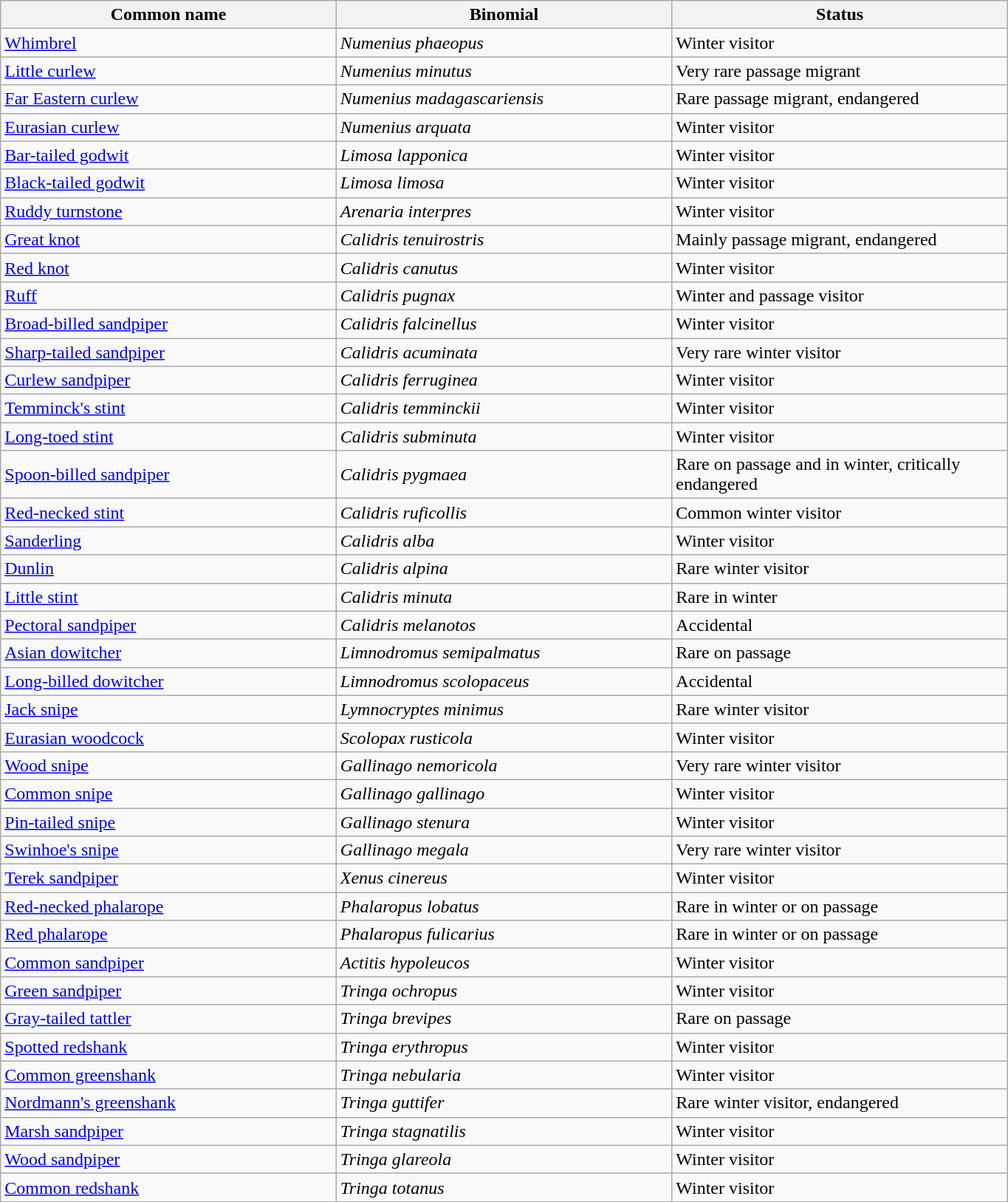<table width=72% class="wikitable">
<tr>
<th width=24%>Common name</th>
<th width=24%>Binomial</th>
<th width=24%>Status</th>
</tr>
<tr>
<td><a href='#'>Whimbrel</a></td>
<td><em>Numenius phaeopus</em></td>
<td>Winter visitor</td>
</tr>
<tr>
<td><a href='#'>Little curlew</a></td>
<td><em>Numenius minutus</em></td>
<td>Very rare passage migrant</td>
</tr>
<tr>
<td><a href='#'>Far Eastern curlew</a></td>
<td><em>Numenius madagascariensis</em></td>
<td>Rare passage migrant, endangered</td>
</tr>
<tr>
<td><a href='#'>Eurasian curlew</a></td>
<td><em>Numenius arquata</em></td>
<td>Winter visitor</td>
</tr>
<tr>
<td><a href='#'>Bar-tailed godwit</a></td>
<td><em>Limosa lapponica</em></td>
<td>Winter visitor</td>
</tr>
<tr>
<td><a href='#'>Black-tailed godwit</a></td>
<td><em>Limosa limosa</em></td>
<td>Winter visitor</td>
</tr>
<tr>
<td><a href='#'>Ruddy turnstone</a></td>
<td><em>Arenaria interpres</em></td>
<td>Winter visitor</td>
</tr>
<tr>
<td><a href='#'>Great knot</a></td>
<td><em>Calidris tenuirostris</em></td>
<td>Mainly passage migrant, endangered</td>
</tr>
<tr>
<td><a href='#'>Red knot</a></td>
<td><em>Calidris canutus</em></td>
<td>Winter visitor</td>
</tr>
<tr>
<td><a href='#'>Ruff</a></td>
<td><em>Calidris pugnax</em></td>
<td>Winter and passage visitor</td>
</tr>
<tr>
<td><a href='#'>Broad-billed sandpiper</a></td>
<td><em>Calidris falcinellus</em></td>
<td>Winter visitor</td>
</tr>
<tr>
<td><a href='#'>Sharp-tailed sandpiper</a></td>
<td><em>Calidris acuminata</em></td>
<td>Very rare winter visitor</td>
</tr>
<tr>
<td><a href='#'>Curlew sandpiper</a></td>
<td><em>Calidris ferruginea</em></td>
<td>Winter visitor</td>
</tr>
<tr>
<td><a href='#'>Temminck's stint</a></td>
<td><em>Calidris temminckii</em></td>
<td>Winter visitor</td>
</tr>
<tr>
<td><a href='#'>Long-toed stint</a></td>
<td><em>Calidris subminuta</em></td>
<td>Winter visitor</td>
</tr>
<tr>
<td><a href='#'>Spoon-billed sandpiper</a></td>
<td><em>Calidris pygmaea</em></td>
<td>Rare on passage and in winter, critically endangered</td>
</tr>
<tr>
<td><a href='#'>Red-necked stint</a></td>
<td><em>Calidris ruficollis</em></td>
<td>Common winter visitor</td>
</tr>
<tr>
<td><a href='#'>Sanderling</a></td>
<td><em>Calidris alba</em></td>
<td>Winter visitor</td>
</tr>
<tr>
<td><a href='#'>Dunlin</a></td>
<td><em>Calidris alpina</em></td>
<td>Rare winter visitor</td>
</tr>
<tr>
<td><a href='#'>Little stint</a></td>
<td><em>Calidris minuta</em></td>
<td>Rare in winter</td>
</tr>
<tr>
<td><a href='#'>Pectoral sandpiper</a></td>
<td><em>Calidris melanotos</em></td>
<td>Accidental</td>
</tr>
<tr>
<td><a href='#'>Asian dowitcher</a></td>
<td><em>Limnodromus semipalmatus</em></td>
<td>Rare on passage</td>
</tr>
<tr>
<td><a href='#'>Long-billed dowitcher</a></td>
<td><em>Limnodromus scolopaceus</em></td>
<td>Accidental</td>
</tr>
<tr>
<td><a href='#'>Jack snipe</a></td>
<td><em>Lymnocryptes minimus</em></td>
<td>Rare winter visitor</td>
</tr>
<tr>
<td><a href='#'>Eurasian woodcock</a></td>
<td><em>Scolopax rusticola</em></td>
<td>Winter visitor</td>
</tr>
<tr>
<td><a href='#'>Wood snipe</a></td>
<td><em>Gallinago nemoricola</em></td>
<td>Very rare winter visitor</td>
</tr>
<tr>
<td><a href='#'>Common snipe</a></td>
<td><em>Gallinago gallinago</em></td>
<td>Winter visitor</td>
</tr>
<tr>
<td><a href='#'>Pin-tailed snipe</a></td>
<td><em>Gallinago stenura</em></td>
<td>Winter visitor</td>
</tr>
<tr>
<td><a href='#'>Swinhoe's snipe</a></td>
<td><em>Gallinago megala</em></td>
<td>Very rare winter visitor</td>
</tr>
<tr>
<td><a href='#'>Terek sandpiper</a></td>
<td><em>Xenus cinereus</em></td>
<td>Winter visitor</td>
</tr>
<tr>
<td><a href='#'>Red-necked phalarope</a></td>
<td><em>Phalaropus lobatus</em></td>
<td>Rare in winter or on passage</td>
</tr>
<tr>
<td><a href='#'>Red phalarope</a></td>
<td><em>Phalaropus fulicarius</em></td>
<td>Rare in winter or on passage</td>
</tr>
<tr>
<td><a href='#'>Common sandpiper</a></td>
<td><em>Actitis hypoleucos</em></td>
<td>Winter visitor</td>
</tr>
<tr>
<td><a href='#'>Green sandpiper</a></td>
<td><em>Tringa ochropus</em></td>
<td>Winter visitor</td>
</tr>
<tr>
<td><a href='#'>Gray-tailed tattler</a></td>
<td><em>Tringa brevipes</em></td>
<td>Rare on passage</td>
</tr>
<tr>
<td><a href='#'>Spotted redshank</a></td>
<td><em>Tringa erythropus</em></td>
<td>Winter visitor</td>
</tr>
<tr>
<td><a href='#'>Common greenshank</a></td>
<td><em>Tringa nebularia</em></td>
<td>Winter visitor</td>
</tr>
<tr>
<td><a href='#'>Nordmann's greenshank</a></td>
<td><em>Tringa guttifer</em></td>
<td>Rare winter visitor, endangered</td>
</tr>
<tr>
<td><a href='#'>Marsh sandpiper</a></td>
<td><em>Tringa stagnatilis</em></td>
<td>Winter visitor</td>
</tr>
<tr>
<td><a href='#'>Wood sandpiper</a></td>
<td><em>Tringa glareola</em></td>
<td>Winter visitor</td>
</tr>
<tr>
<td><a href='#'>Common redshank</a></td>
<td><em>Tringa totanus</em></td>
<td>Winter visitor</td>
</tr>
<tr>
</tr>
</table>
